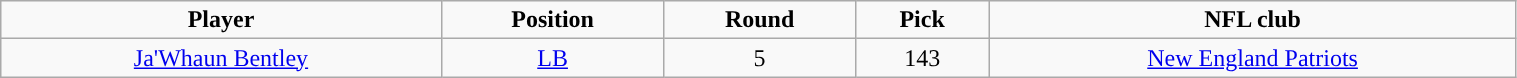<table class="wikitable" width="80%">
<tr align="center">
<td><strong>Player</strong></td>
<td><strong>Position</strong></td>
<td><strong>Round</strong></td>
<td><strong>Pick</strong></td>
<td><strong>NFL club</strong></td>
</tr>
<tr align="center" bgcolor="">
<td><a href='#'>Ja'Whaun Bentley</a></td>
<td><a href='#'>LB</a></td>
<td>5</td>
<td>143</td>
<td><a href='#'>New England Patriots</a></td>
</tr>
</table>
